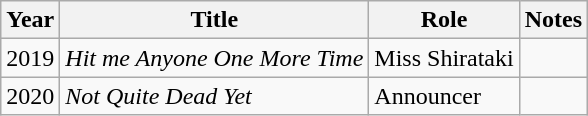<table class="wikitable">
<tr>
<th>Year</th>
<th>Title</th>
<th>Role</th>
<th>Notes</th>
</tr>
<tr>
<td>2019</td>
<td><em>Hit me Anyone One More Time</em></td>
<td>Miss Shirataki</td>
<td></td>
</tr>
<tr>
<td>2020</td>
<td><em>Not Quite Dead Yet</em></td>
<td>Announcer</td>
<td></td>
</tr>
</table>
